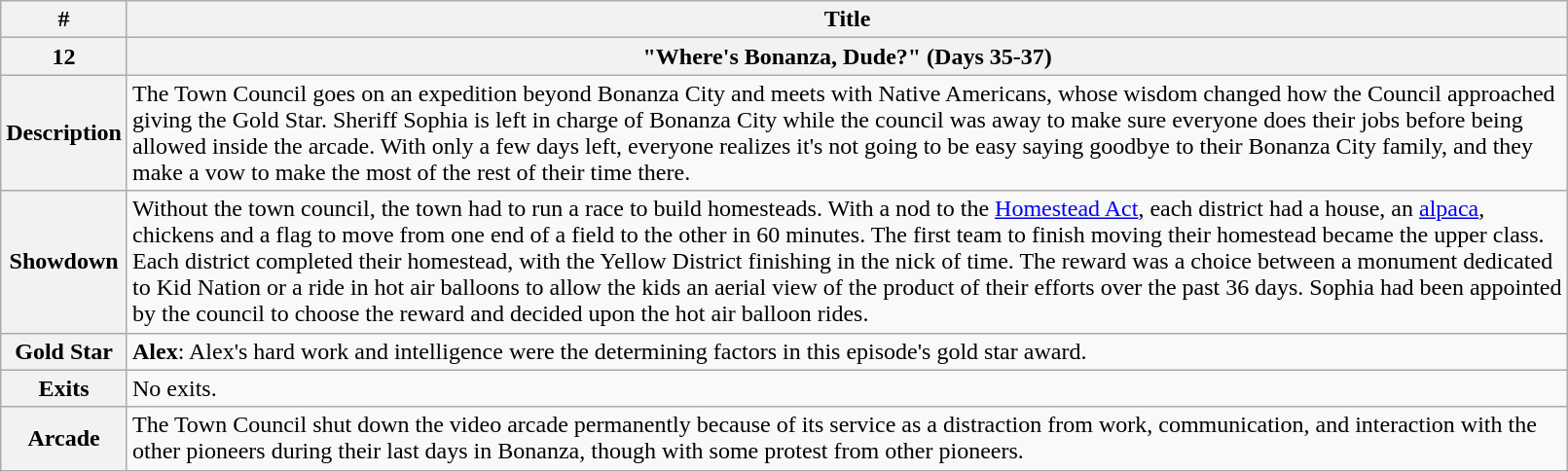<table class="wikitable" width="85%">
<tr>
<th>#</th>
<th>Title</th>
</tr>
<tr>
<th>12</th>
<th>"Where's Bonanza, Dude?" (Days 35-37)</th>
</tr>
<tr>
<th>Description</th>
<td>The Town Council goes on an expedition beyond Bonanza City and meets with Native Americans, whose wisdom changed how the Council approached giving the Gold Star. Sheriff Sophia is left in charge of Bonanza City while the council was away to make sure everyone does their jobs before being allowed inside the arcade. With only a few days left, everyone realizes it's not going to be easy saying goodbye to their Bonanza City family, and they make a vow to make the most of the rest of their time there.</td>
</tr>
<tr>
<th>Showdown</th>
<td>Without the town council, the town had to run a race to build homesteads. With a nod to the <a href='#'>Homestead Act</a>, each district had a house, an <a href='#'>alpaca</a>, chickens and a flag to move from one end of a field to the other in 60 minutes. The first team to finish moving their homestead became the upper class. Each district completed their homestead, with the Yellow District finishing in the nick of time. The reward was a choice between a monument dedicated to Kid Nation or a ride in hot air balloons to allow the kids an aerial view of the product of their efforts over the past 36 days. Sophia had been appointed by the council to choose the reward and decided upon the hot air balloon rides.</td>
</tr>
<tr>
<th>Gold Star</th>
<td><strong>Alex</strong>: Alex's hard work and intelligence were the determining factors in this episode's gold star award.</td>
</tr>
<tr>
<th>Exits</th>
<td>No exits.</td>
</tr>
<tr>
<th>Arcade</th>
<td>The Town Council shut down the video arcade permanently because of its service as a distraction from work, communication, and interaction with the other pioneers during their last days in Bonanza, though with some protest from other pioneers.</td>
</tr>
</table>
